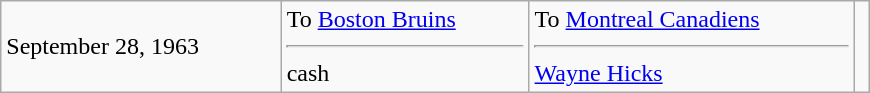<table class="wikitable" style="border:1px solid #999999; width:580px;">
<tr>
<td>September 28, 1963</td>
<td valign="top">To <a href='#'>Boston Bruins</a><hr>cash</td>
<td valign="top">To <a href='#'>Montreal Canadiens</a><hr><a href='#'>Wayne Hicks</a></td>
<td></td>
</tr>
</table>
